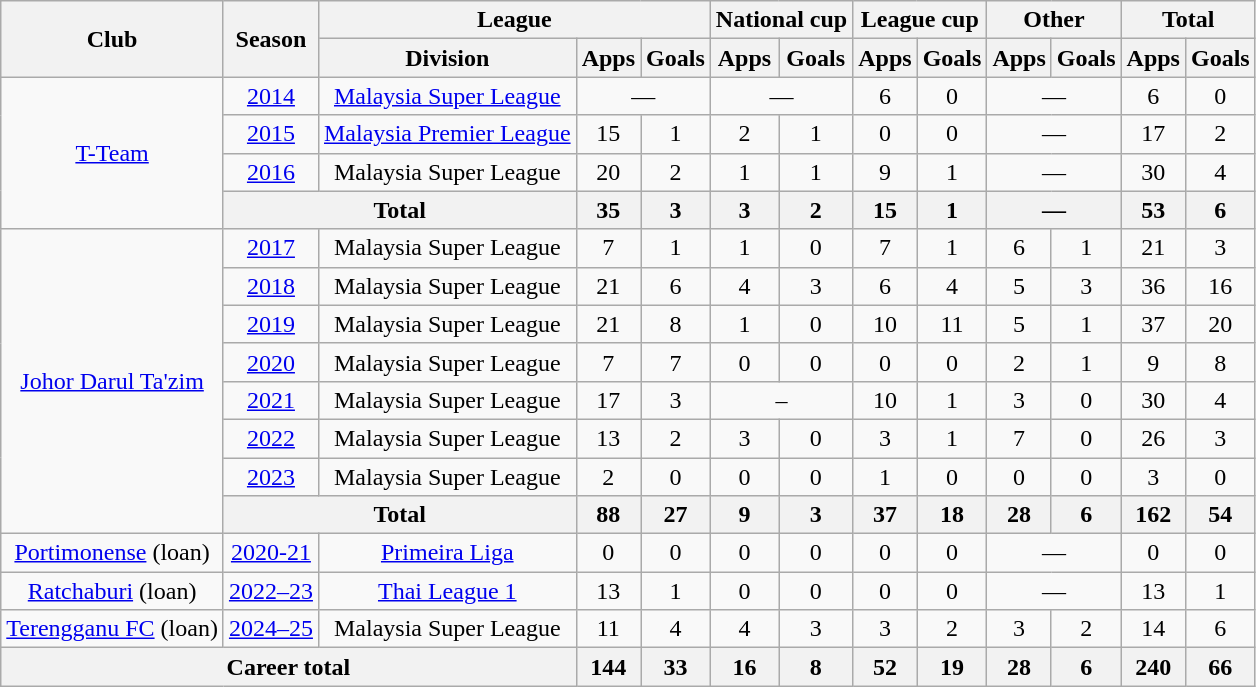<table class=wikitable style="text-align:center">
<tr>
<th rowspan="2">Club</th>
<th rowspan="2">Season</th>
<th colspan="3">League</th>
<th colspan="2">National cup</th>
<th colspan="2">League cup</th>
<th colspan="2">Other</th>
<th colspan="2">Total</th>
</tr>
<tr>
<th>Division</th>
<th>Apps</th>
<th>Goals</th>
<th>Apps</th>
<th>Goals</th>
<th>Apps</th>
<th>Goals</th>
<th>Apps</th>
<th>Goals</th>
<th>Apps</th>
<th>Goals</th>
</tr>
<tr>
<td rowspan="4"><a href='#'>T-Team</a></td>
<td><a href='#'>2014</a></td>
<td><a href='#'>Malaysia Super League</a></td>
<td colspan="2">—</td>
<td colspan="2">—</td>
<td>6</td>
<td>0</td>
<td colspan="2">—</td>
<td>6</td>
<td>0</td>
</tr>
<tr>
<td><a href='#'>2015</a></td>
<td><a href='#'>Malaysia Premier League</a></td>
<td>15</td>
<td>1</td>
<td>2</td>
<td>1</td>
<td>0</td>
<td>0</td>
<td colspan="2">—</td>
<td>17</td>
<td>2</td>
</tr>
<tr>
<td><a href='#'>2016</a></td>
<td>Malaysia Super League</td>
<td>20</td>
<td>2</td>
<td>1</td>
<td>1</td>
<td>9</td>
<td>1</td>
<td colspan="2">—</td>
<td>30</td>
<td>4</td>
</tr>
<tr>
<th colspan="2">Total</th>
<th>35</th>
<th>3</th>
<th>3</th>
<th>2</th>
<th>15</th>
<th>1</th>
<th colspan="2">—</th>
<th>53</th>
<th>6</th>
</tr>
<tr>
<td rowspan=8><a href='#'>Johor Darul Ta'zim</a></td>
<td><a href='#'>2017</a></td>
<td>Malaysia Super League</td>
<td>7</td>
<td>1</td>
<td>1</td>
<td>0</td>
<td>7</td>
<td>1</td>
<td>6</td>
<td>1</td>
<td>21</td>
<td>3</td>
</tr>
<tr>
<td><a href='#'>2018</a></td>
<td>Malaysia Super League</td>
<td>21</td>
<td>6</td>
<td>4</td>
<td>3</td>
<td>6</td>
<td>4</td>
<td>5</td>
<td>3</td>
<td>36</td>
<td>16</td>
</tr>
<tr>
<td><a href='#'>2019</a></td>
<td>Malaysia Super League</td>
<td>21</td>
<td>8</td>
<td>1</td>
<td>0</td>
<td>10</td>
<td>11</td>
<td>5</td>
<td>1</td>
<td>37</td>
<td>20</td>
</tr>
<tr>
<td><a href='#'>2020</a></td>
<td>Malaysia Super League</td>
<td>7</td>
<td>7</td>
<td>0</td>
<td>0</td>
<td>0</td>
<td>0</td>
<td>2</td>
<td>1</td>
<td>9</td>
<td>8</td>
</tr>
<tr>
<td><a href='#'>2021</a></td>
<td>Malaysia Super League</td>
<td>17</td>
<td>3</td>
<td colspan="2">–</td>
<td>10</td>
<td>1</td>
<td>3</td>
<td>0</td>
<td>30</td>
<td>4</td>
</tr>
<tr>
<td><a href='#'>2022</a></td>
<td>Malaysia Super League</td>
<td>13</td>
<td>2</td>
<td>3</td>
<td>0</td>
<td>3</td>
<td>1</td>
<td>7</td>
<td>0</td>
<td>26</td>
<td>3</td>
</tr>
<tr>
<td><a href='#'>2023</a></td>
<td>Malaysia Super League</td>
<td>2</td>
<td>0</td>
<td>0</td>
<td>0</td>
<td>1</td>
<td>0</td>
<td>0</td>
<td>0</td>
<td>3</td>
<td>0</td>
</tr>
<tr>
<th colspan="2">Total</th>
<th>88</th>
<th>27</th>
<th>9</th>
<th>3</th>
<th>37</th>
<th>18</th>
<th>28</th>
<th>6</th>
<th>162</th>
<th>54</th>
</tr>
<tr>
<td><a href='#'>Portimonense</a> (loan)</td>
<td><a href='#'>2020-21</a></td>
<td><a href='#'>Primeira Liga</a></td>
<td>0</td>
<td>0</td>
<td>0</td>
<td>0</td>
<td>0</td>
<td>0</td>
<td colspan="2">—</td>
<td>0</td>
<td>0</td>
</tr>
<tr>
<td><a href='#'>Ratchaburi</a> (loan)</td>
<td><a href='#'>2022–23</a></td>
<td><a href='#'>Thai League 1</a></td>
<td>13</td>
<td>1</td>
<td>0</td>
<td>0</td>
<td>0</td>
<td>0</td>
<td colspan="2">—</td>
<td>13</td>
<td>1</td>
</tr>
<tr>
<td><a href='#'>Terengganu FC</a> (loan)</td>
<td><a href='#'>2024–25</a></td>
<td>Malaysia Super League</td>
<td>11</td>
<td>4</td>
<td>4</td>
<td>3</td>
<td>3</td>
<td>2</td>
<td>3</td>
<td>2</td>
<td>14</td>
<td>6</td>
</tr>
<tr>
<th colspan="3">Career total</th>
<th>144</th>
<th>33</th>
<th>16</th>
<th>8</th>
<th>52</th>
<th>19</th>
<th>28</th>
<th>6</th>
<th>240</th>
<th>66</th>
</tr>
</table>
